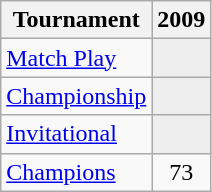<table class="wikitable" style="text-align:center;">
<tr>
<th>Tournament</th>
<th>2009</th>
</tr>
<tr>
<td align="left"><a href='#'>Match Play</a></td>
<td style="background:#eeeeee;"></td>
</tr>
<tr>
<td align="left"><a href='#'>Championship</a></td>
<td style="background:#eeeeee;"></td>
</tr>
<tr>
<td align="left"><a href='#'>Invitational</a></td>
<td style="background:#eeeeee;"></td>
</tr>
<tr>
<td align="left"><a href='#'>Champions</a></td>
<td>73</td>
</tr>
</table>
